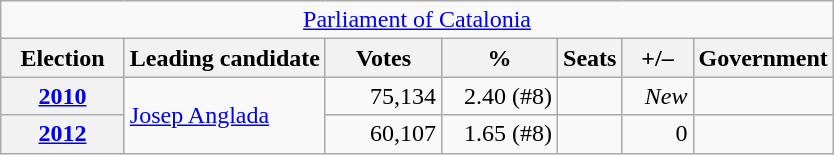<table class="wikitable" style="text-align:right;">
<tr>
<td colspan="7" align="center"><a href='#'>Parliament of Catalonia</a></td>
</tr>
<tr>
<th width="75">Election</th>
<th>Leading candidate</th>
<th width="70">Votes</th>
<th width="70">%</th>
<th>Seats</th>
<th width="40">+/–</th>
<th>Government</th>
</tr>
<tr>
<th><a href='#'>2010</a></th>
<td rowspan="2" align="left"><a href='#'>Josep Anglada</a></td>
<td>75,134</td>
<td>2.40 (#8)</td>
<td></td>
<td><em>New</em></td>
<td></td>
</tr>
<tr>
<th><a href='#'>2012</a></th>
<td>60,107</td>
<td>1.65 (#8)</td>
<td></td>
<td>0</td>
<td></td>
</tr>
</table>
